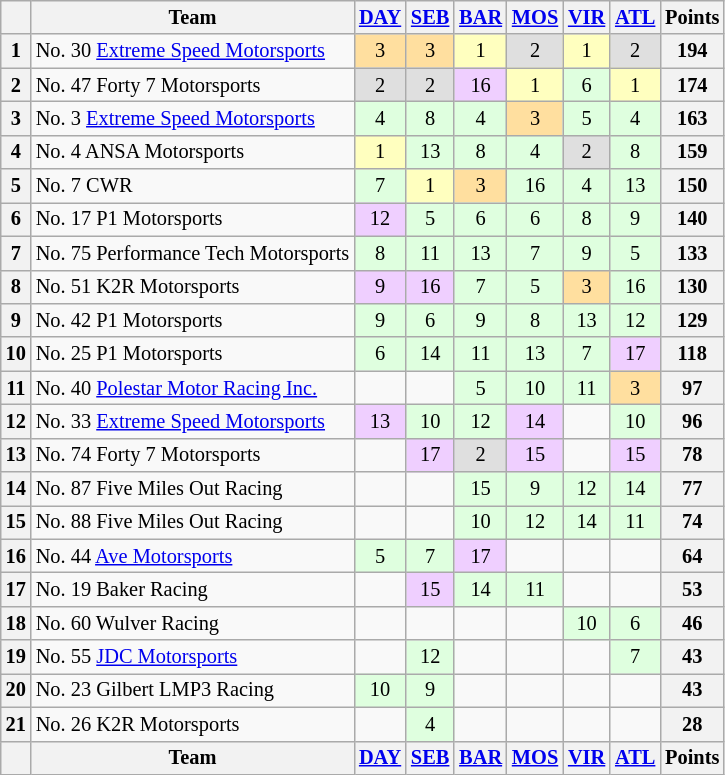<table class="wikitable" style="font-size: 85%; text-align:center;">
<tr>
<th></th>
<th>Team</th>
<th><a href='#'>DAY</a></th>
<th><a href='#'>SEB</a></th>
<th><a href='#'>BAR</a></th>
<th><a href='#'>MOS</a></th>
<th><a href='#'>VIR</a></th>
<th><a href='#'>ATL</a></th>
<th>Points</th>
</tr>
<tr>
<th>1</th>
<td align=left>No. 30 <a href='#'>Extreme Speed Motorsports</a></td>
<td style="background:#FFDF9F;">3</td>
<td style="background:#FFDF9F;">3</td>
<td style="background:#FFFFBF;">1</td>
<td style="background:#DFDFDF;">2</td>
<td style="background:#FFFFBF;">1</td>
<td style="background:#DFDFDF;">2</td>
<th>194</th>
</tr>
<tr>
<th>2</th>
<td align=left>No. 47 Forty 7 Motorsports</td>
<td style="background:#DFDFDF;">2</td>
<td style="background:#DFDFDF;">2</td>
<td style="background:#EFCFFF;">16</td>
<td style="background:#FFFFBF;">1</td>
<td style="background:#DFFFDF;">6</td>
<td style="background:#FFFFBF;">1</td>
<th>174</th>
</tr>
<tr>
<th>3</th>
<td align=left>No. 3 <a href='#'>Extreme Speed Motorsports</a></td>
<td style="background:#DFFFDF;">4</td>
<td style="background:#DFFFDF;">8</td>
<td style="background:#DFFFDF;">4</td>
<td style="background:#FFDF9F;">3</td>
<td style="background:#DFFFDF;">5</td>
<td style="background:#DFFFDF;">4</td>
<th>163</th>
</tr>
<tr>
<th>4</th>
<td align=left>No. 4 ANSA Motorsports</td>
<td style="background:#FFFFBF;">1</td>
<td style="background:#DFFFDF;">13</td>
<td style="background:#DFFFDF;">8</td>
<td style="background:#DFFFDF;">4</td>
<td style="background:#DFDFDF;">2</td>
<td style="background:#DFFFDF;">8</td>
<th>159</th>
</tr>
<tr>
<th>5</th>
<td align=left>No. 7 CWR</td>
<td style="background:#DFFFDF;">7</td>
<td style="background:#FFFFBF;">1</td>
<td style="background:#FFDF9F;">3</td>
<td style="background:#DFFFDF;">16</td>
<td style="background:#DFFFDF;">4</td>
<td style="background:#DFFFDF;">13</td>
<th>150</th>
</tr>
<tr>
<th>6</th>
<td align=left>No. 17 P1 Motorsports</td>
<td style="background:#EFCFFF;">12</td>
<td style="background:#DFFFDF;">5</td>
<td style="background:#DFFFDF;">6</td>
<td style="background:#DFFFDF;">6</td>
<td style="background:#DFFFDF;">8</td>
<td style="background:#DFFFDF;">9</td>
<th>140</th>
</tr>
<tr>
<th>7</th>
<td align=left>No. 75 Performance Tech Motorsports</td>
<td style="background:#DFFFDF;">8</td>
<td style="background:#DFFFDF;">11</td>
<td style="background:#DFFFDF;">13</td>
<td style="background:#DFFFDF;">7</td>
<td style="background:#DFFFDF;">9</td>
<td style="background:#DFFFDF;">5</td>
<th>133</th>
</tr>
<tr>
<th>8</th>
<td align=left>No. 51 K2R Motorsports</td>
<td style="background:#EFCFFF;">9</td>
<td style="background:#EFCFFF;">16</td>
<td style="background:#DFFFDF;">7</td>
<td style="background:#DFFFDF;">5</td>
<td style="background:#FFDF9F;">3</td>
<td style="background:#DFFFDF;">16</td>
<th>130</th>
</tr>
<tr>
<th>9</th>
<td align=left>No. 42 P1 Motorsports</td>
<td style="background:#DFFFDF;">9</td>
<td style="background:#DFFFDF;">6</td>
<td style="background:#DFFFDF;">9</td>
<td style="background:#DFFFDF;">8</td>
<td style="background:#DFFFDF;">13</td>
<td style="background:#DFFFDF;">12</td>
<th>129</th>
</tr>
<tr>
<th>10</th>
<td align=left>No. 25 P1 Motorsports</td>
<td style="background:#DFFFDF;">6</td>
<td style="background:#DFFFDF;">14</td>
<td style="background:#DFFFDF;">11</td>
<td style="background:#DFFFDF;">13</td>
<td style="background:#DFFFDF;">7</td>
<td style="background:#EFCFFF;">17</td>
<th>118</th>
</tr>
<tr>
<th>11</th>
<td align=left>No. 40 <a href='#'>Polestar Motor Racing Inc.</a></td>
<td></td>
<td></td>
<td style="background:#DFFFDF;">5</td>
<td style="background:#DFFFDF;">10</td>
<td style="background:#DFFFDF;">11</td>
<td style="background:#FFDF9F;">3</td>
<th>97</th>
</tr>
<tr>
<th>12</th>
<td align=left>No. 33 <a href='#'>Extreme Speed Motorsports</a></td>
<td style="background:#EFCFFF;">13</td>
<td style="background:#DFFFDF;">10</td>
<td style="background:#DFFFDF;">12</td>
<td style="background:#EFCFFF;">14</td>
<td></td>
<td style="background:#DFFFDF;">10</td>
<th>96</th>
</tr>
<tr>
<th>13</th>
<td align=left>No. 74 Forty 7 Motorsports</td>
<td></td>
<td style="background:#EFCFFF;">17</td>
<td style="background:#DFDFDF;">2</td>
<td style="background:#EFCFFF;">15</td>
<td></td>
<td style="background:#EFCFFF;">15</td>
<th>78</th>
</tr>
<tr>
<th>14</th>
<td align=left>No. 87 Five Miles Out Racing</td>
<td></td>
<td></td>
<td style="background:#DFFFDF;">15</td>
<td style="background:#DFFFDF;">9</td>
<td style="background:#DFFFDF;">12</td>
<td style="background:#DFFFDF;">14</td>
<th>77</th>
</tr>
<tr>
<th>15</th>
<td align=left>No. 88 Five Miles Out Racing</td>
<td></td>
<td></td>
<td style="background:#DFFFDF;">10</td>
<td style="background:#DFFFDF;">12</td>
<td style="background:#DFFFDF;">14</td>
<td style="background:#DFFFDF;">11</td>
<th>74</th>
</tr>
<tr>
<th>16</th>
<td align=left>No. 44 <a href='#'>Ave Motorsports</a></td>
<td style="background:#DFFFDF;">5</td>
<td style="background:#DFFFDF;">7</td>
<td style="background:#EFCFFF;">17</td>
<td></td>
<td></td>
<td></td>
<th>64</th>
</tr>
<tr>
<th>17</th>
<td align=left>No. 19 Baker Racing</td>
<td></td>
<td style="background:#EFCFFF;">15</td>
<td style="background:#DFFFDF;">14</td>
<td style="background:#DFFFDF;">11</td>
<td></td>
<td></td>
<th>53</th>
</tr>
<tr>
<th>18</th>
<td align=left>No. 60 Wulver Racing</td>
<td></td>
<td></td>
<td></td>
<td></td>
<td style="background:#DFFFDF;">10</td>
<td style="background:#DFFFDF;">6</td>
<th>46</th>
</tr>
<tr>
<th>19</th>
<td align=left>No. 55 <a href='#'>JDC Motorsports</a></td>
<td></td>
<td style="background:#DFFFDF;">12</td>
<td></td>
<td></td>
<td></td>
<td style="background:#DFFFDF;">7</td>
<th>43</th>
</tr>
<tr>
<th>20</th>
<td align=left>No. 23 Gilbert LMP3 Racing</td>
<td style="background:#DFFFDF;">10</td>
<td style="background:#DFFFDF;">9</td>
<td></td>
<td></td>
<td></td>
<td></td>
<th>43</th>
</tr>
<tr>
<th>21</th>
<td align=left>No. 26 K2R Motorsports</td>
<td></td>
<td style="background:#DFFFDF;">4</td>
<td></td>
<td></td>
<td></td>
<td></td>
<th>28</th>
</tr>
<tr>
<th></th>
<th>Team</th>
<th><a href='#'>DAY</a></th>
<th><a href='#'>SEB</a></th>
<th><a href='#'>BAR</a></th>
<th><a href='#'>MOS</a></th>
<th><a href='#'>VIR</a></th>
<th><a href='#'>ATL</a></th>
<th>Points</th>
</tr>
</table>
